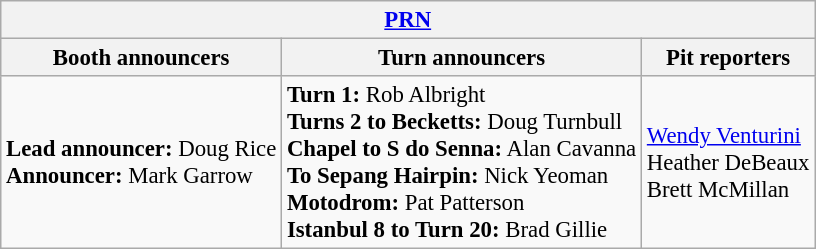<table class="wikitable" style="font-size: 95%">
<tr>
<th colspan="3"><a href='#'>PRN</a></th>
</tr>
<tr>
<th>Booth announcers</th>
<th>Turn announcers</th>
<th>Pit reporters</th>
</tr>
<tr>
<td><strong>Lead announcer:</strong> Doug Rice<br><strong>Announcer:</strong> Mark Garrow</td>
<td><strong>Turn 1:</strong> Rob Albright<br><strong>Turns 2 to Becketts:</strong> Doug Turnbull<br><strong>Chapel to S do Senna:</strong> Alan Cavanna <br><strong>To Sepang Hairpin:</strong> Nick Yeoman<br><strong>Motodrom:</strong> Pat Patterson<br><strong>Istanbul 8 to Turn 20:</strong> Brad Gillie</td>
<td><a href='#'>Wendy Venturini</a><br>Heather DeBeaux<br>Brett McMillan</td>
</tr>
</table>
